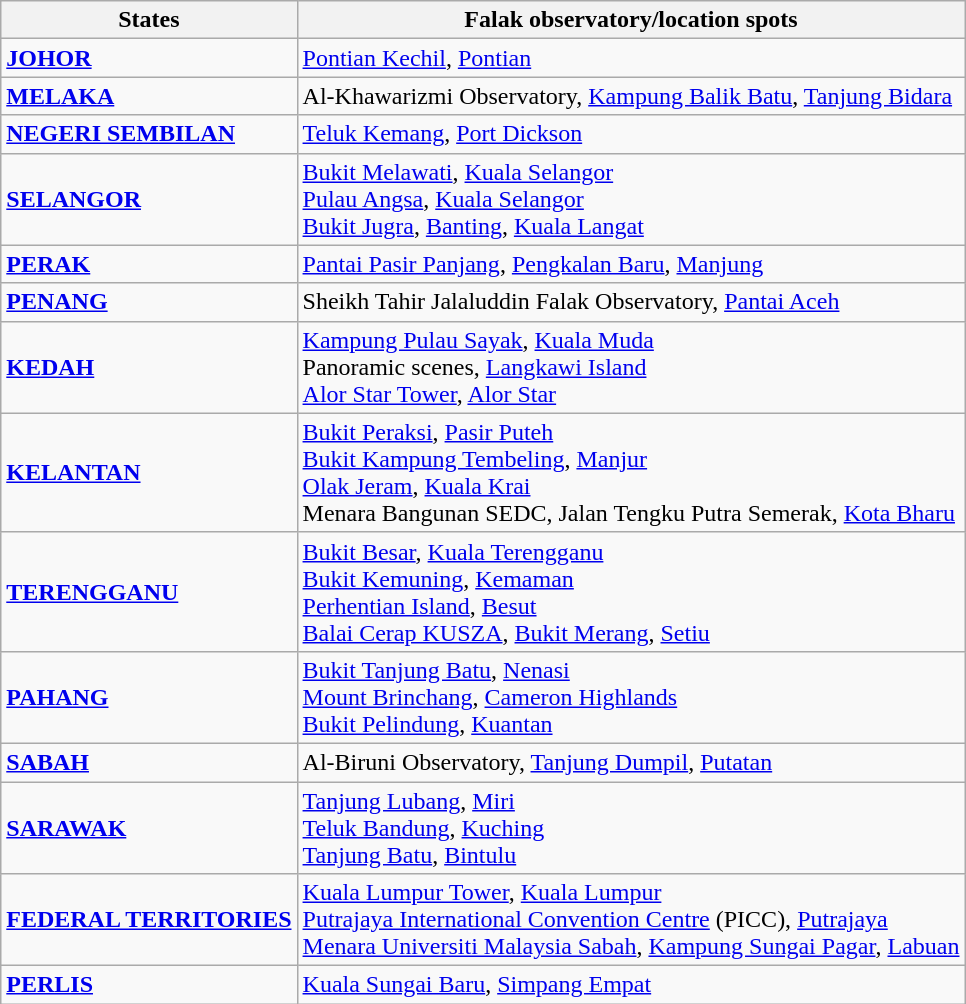<table class="wikitable" border="1">
<tr>
<th>States</th>
<th>Falak observatory/location spots</th>
</tr>
<tr>
<td><strong><a href='#'>JOHOR</a></strong></td>
<td><a href='#'>Pontian Kechil</a>, <a href='#'>Pontian</a></td>
</tr>
<tr>
<td><strong><a href='#'>MELAKA</a></strong></td>
<td>Al-Khawarizmi Observatory, <a href='#'>Kampung Balik Batu</a>, <a href='#'>Tanjung Bidara</a></td>
</tr>
<tr>
<td><strong><a href='#'>NEGERI SEMBILAN</a></strong></td>
<td><a href='#'>Teluk Kemang</a>, <a href='#'>Port Dickson</a></td>
</tr>
<tr>
<td><strong><a href='#'>SELANGOR</a></strong></td>
<td><a href='#'>Bukit Melawati</a>, <a href='#'>Kuala Selangor</a><br><a href='#'>Pulau Angsa</a>, <a href='#'>Kuala Selangor</a><br><a href='#'>Bukit Jugra</a>, <a href='#'>Banting</a>, <a href='#'>Kuala Langat</a></td>
</tr>
<tr>
<td><strong><a href='#'>PERAK</a></strong></td>
<td><a href='#'>Pantai Pasir Panjang</a>, <a href='#'>Pengkalan Baru</a>, <a href='#'>Manjung</a></td>
</tr>
<tr>
<td><strong><a href='#'>PENANG</a></strong></td>
<td>Sheikh Tahir Jalaluddin Falak Observatory, <a href='#'>Pantai Aceh</a></td>
</tr>
<tr>
<td><strong><a href='#'>KEDAH</a></strong></td>
<td><a href='#'>Kampung Pulau Sayak</a>, <a href='#'>Kuala Muda</a><br>Panoramic scenes, <a href='#'>Langkawi Island</a><br><a href='#'>Alor Star Tower</a>, <a href='#'>Alor Star</a></td>
</tr>
<tr>
<td><strong><a href='#'>KELANTAN</a></strong></td>
<td><a href='#'>Bukit Peraksi</a>, <a href='#'>Pasir Puteh</a><br><a href='#'>Bukit Kampung Tembeling</a>, <a href='#'>Manjur</a><br><a href='#'>Olak Jeram</a>, <a href='#'>Kuala Krai</a><br>Menara Bangunan SEDC, Jalan Tengku Putra Semerak, <a href='#'>Kota Bharu</a></td>
</tr>
<tr>
<td><strong><a href='#'>TERENGGANU</a></strong></td>
<td><a href='#'>Bukit Besar</a>, <a href='#'>Kuala Terengganu</a><br><a href='#'>Bukit Kemuning</a>, <a href='#'>Kemaman</a><br><a href='#'>Perhentian Island</a>, <a href='#'>Besut</a><br><a href='#'>Balai Cerap KUSZA</a>, <a href='#'>Bukit Merang</a>, <a href='#'>Setiu</a></td>
</tr>
<tr>
<td><strong><a href='#'>PAHANG</a></strong></td>
<td><a href='#'>Bukit Tanjung Batu</a>, <a href='#'>Nenasi</a><br><a href='#'>Mount Brinchang</a>, <a href='#'>Cameron Highlands</a><br><a href='#'>Bukit Pelindung</a>, <a href='#'>Kuantan</a></td>
</tr>
<tr>
<td><strong><a href='#'>SABAH</a></strong></td>
<td>Al-Biruni Observatory, <a href='#'>Tanjung Dumpil</a>, <a href='#'>Putatan</a></td>
</tr>
<tr>
<td><strong><a href='#'>SARAWAK</a></strong></td>
<td><a href='#'>Tanjung Lubang</a>, <a href='#'>Miri</a><br><a href='#'>Teluk Bandung</a>, <a href='#'>Kuching</a><br><a href='#'>Tanjung Batu</a>, <a href='#'>Bintulu</a></td>
</tr>
<tr>
<td><strong><a href='#'>FEDERAL TERRITORIES</a></strong></td>
<td><a href='#'>Kuala Lumpur Tower</a>, <a href='#'>Kuala Lumpur</a><br><a href='#'>Putrajaya International Convention Centre</a> (PICC), <a href='#'>Putrajaya</a><br><a href='#'>Menara Universiti Malaysia Sabah</a>, <a href='#'>Kampung Sungai Pagar</a>, <a href='#'>Labuan</a></td>
</tr>
<tr>
<td><strong><a href='#'>PERLIS</a></strong></td>
<td><a href='#'>Kuala Sungai Baru</a>, <a href='#'>Simpang Empat</a></td>
</tr>
</table>
